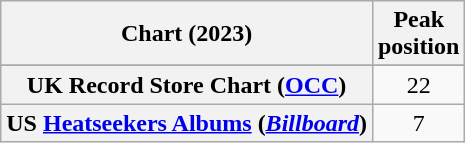<table class="wikitable sortable plainrowheaders" style="text-align:center">
<tr>
<th scope="col">Chart (2023)</th>
<th scope="col">Peak<br>position</th>
</tr>
<tr>
</tr>
<tr>
<th scope="row">UK Record Store Chart (<a href='#'>OCC</a>)</th>
<td>22</td>
</tr>
<tr>
<th scope="row">US <a href='#'>Heatseekers Albums</a> (<em><a href='#'>Billboard</a></em>)</th>
<td>7</td>
</tr>
</table>
